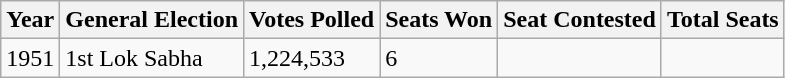<table class="wikitable">
<tr>
<th>Year</th>
<th>General Election</th>
<th>Votes Polled</th>
<th>Seats Won</th>
<th>Seat Contested</th>
<th>Total Seats</th>
</tr>
<tr>
<td>1951</td>
<td>1st Lok Sabha</td>
<td>1,224,533</td>
<td>6</td>
<td></td>
<td></td>
</tr>
</table>
